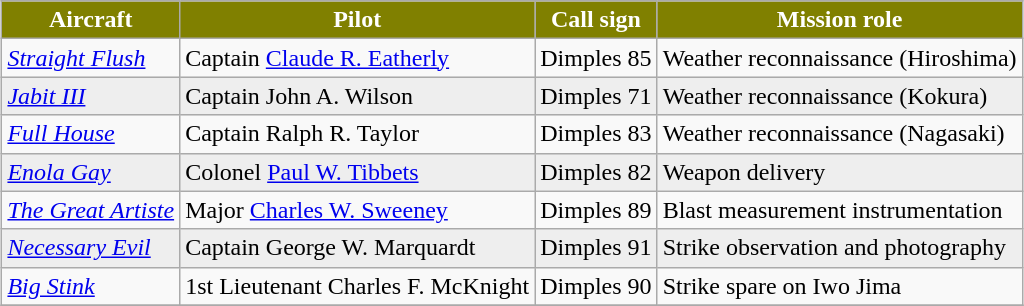<table class="wikitable" style="margin:1em auto;">
<tr style="background: olive; text-align:center; color:white;">
<td><strong>Aircraft</strong></td>
<td><strong>Pilot</strong></td>
<td><strong>Call sign</strong></td>
<td><strong>Mission role</strong></td>
</tr>
<tr>
<td><em><a href='#'>Straight Flush</a></em></td>
<td>Captain <a href='#'>Claude R. Eatherly</a></td>
<td>Dimples 85</td>
<td>Weather reconnaissance (Hiroshima)</td>
</tr>
<tr style="background: #eeeeee;">
<td><em><a href='#'>Jabit III</a></em></td>
<td>Captain John A. Wilson</td>
<td>Dimples 71</td>
<td>Weather reconnaissance (Kokura)</td>
</tr>
<tr>
<td><a href='#'><em>Full House</em></a></td>
<td>Captain Ralph R. Taylor</td>
<td>Dimples 83</td>
<td>Weather reconnaissance (Nagasaki)</td>
</tr>
<tr style="background: #eeeeee;">
<td><em><a href='#'>Enola Gay</a></em></td>
<td>Colonel <a href='#'>Paul W. Tibbets</a></td>
<td>Dimples 82</td>
<td>Weapon delivery</td>
</tr>
<tr>
<td><em><a href='#'>The Great Artiste</a></em></td>
<td>Major <a href='#'>Charles W. Sweeney</a></td>
<td>Dimples 89</td>
<td>Blast measurement instrumentation</td>
</tr>
<tr style="background: #eeeeee;">
<td><em><a href='#'>Necessary Evil</a></em></td>
<td>Captain George W. Marquardt</td>
<td>Dimples 91</td>
<td>Strike observation and photography</td>
</tr>
<tr>
<td><em><a href='#'>Big Stink</a></em></td>
<td>1st Lieutenant Charles F. McKnight</td>
<td>Dimples 90</td>
<td>Strike spare on Iwo Jima</td>
</tr>
<tr>
</tr>
</table>
